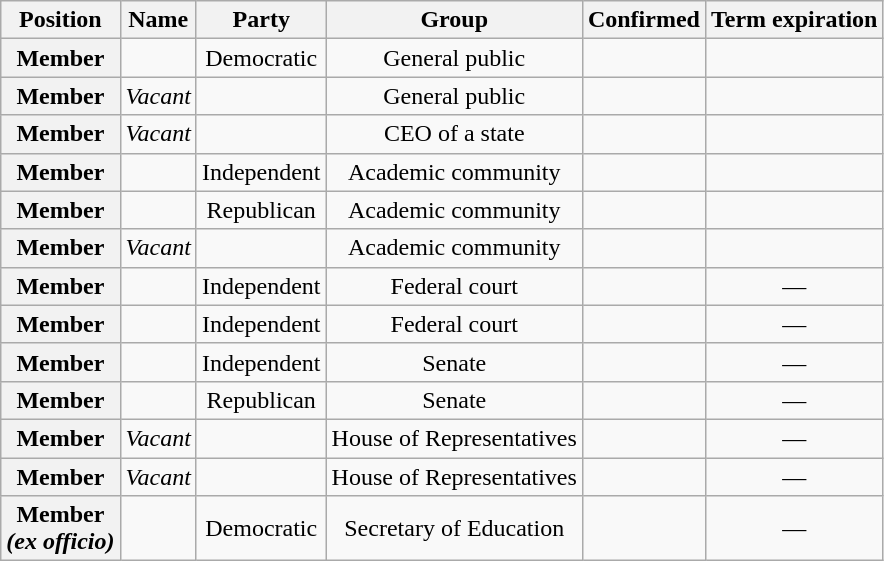<table class="wikitable sortable" style="text-align:center">
<tr>
<th>Position</th>
<th>Name</th>
<th>Party</th>
<th>Group</th>
<th>Confirmed</th>
<th>Term expiration</th>
</tr>
<tr>
<th>Member</th>
<td></td>
<td>Democratic</td>
<td>General public</td>
<td></td>
<td></td>
</tr>
<tr>
<th>Member</th>
<td><em>Vacant</em></td>
<td></td>
<td>General public</td>
<td></td>
<td></td>
</tr>
<tr>
<th>Member</th>
<td><em>Vacant</em></td>
<td></td>
<td>CEO of a state</td>
<td></td>
<td></td>
</tr>
<tr>
<th>Member</th>
<td></td>
<td>Independent</td>
<td>Academic community</td>
<td></td>
<td></td>
</tr>
<tr>
<th>Member</th>
<td></td>
<td>Republican</td>
<td>Academic community</td>
<td></td>
<td></td>
</tr>
<tr>
<th>Member</th>
<td><em>Vacant</em></td>
<td></td>
<td>Academic community</td>
<td></td>
<td></td>
</tr>
<tr>
<th>Member</th>
<td></td>
<td>Independent</td>
<td>Federal court</td>
<td></td>
<td>—</td>
</tr>
<tr>
<th>Member</th>
<td></td>
<td>Independent</td>
<td>Federal court</td>
<td></td>
<td>—</td>
</tr>
<tr>
<th>Member</th>
<td></td>
<td>Independent</td>
<td>Senate</td>
<td></td>
<td>—</td>
</tr>
<tr>
<th>Member</th>
<td></td>
<td>Republican</td>
<td>Senate</td>
<td></td>
<td>—</td>
</tr>
<tr>
<th>Member</th>
<td><em>Vacant</em></td>
<td></td>
<td>House of Representatives</td>
<td></td>
<td>—</td>
</tr>
<tr>
<th>Member</th>
<td><em>Vacant</em></td>
<td></td>
<td>House of Representatives</td>
<td></td>
<td>—</td>
</tr>
<tr>
<th>Member<br><em>(ex officio)</em></th>
<td></td>
<td>Democratic</td>
<td>Secretary of Education</td>
<td></td>
<td>—</td>
</tr>
</table>
